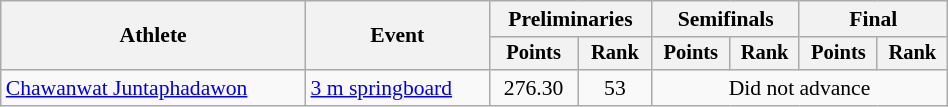<table class="wikitable" style="text-align:center; font-size:90%; width:50%;">
<tr>
<th rowspan=2>Athlete</th>
<th rowspan=2>Event</th>
<th colspan=2>Preliminaries</th>
<th colspan=2>Semifinals</th>
<th colspan=2>Final</th>
</tr>
<tr style="font-size:95%">
<th>Points</th>
<th>Rank</th>
<th>Points</th>
<th>Rank</th>
<th>Points</th>
<th>Rank</th>
</tr>
<tr>
<td align=left><a href='#'>Chawanwat Juntaphadawon</a></td>
<td align=left><a href='#'>3 m springboard</a></td>
<td>276.30</td>
<td>53</td>
<td colspan=4>Did not advance</td>
</tr>
</table>
